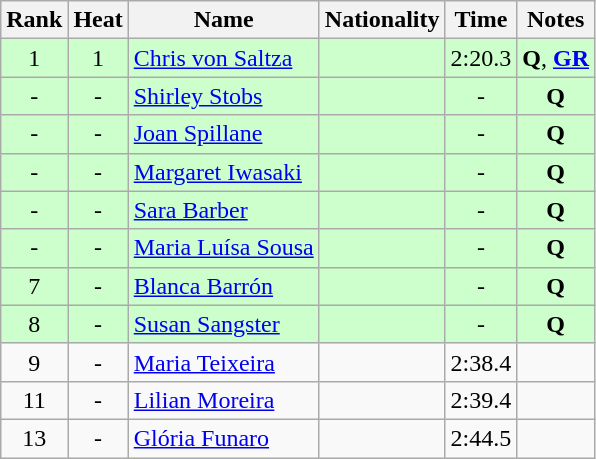<table class="wikitable sortable" style="text-align:center">
<tr>
<th>Rank</th>
<th>Heat</th>
<th>Name</th>
<th>Nationality</th>
<th>Time</th>
<th>Notes</th>
</tr>
<tr bgcolor=ccffcc>
<td>1</td>
<td>1</td>
<td align=left><a href='#'>Chris von Saltza</a></td>
<td align=left></td>
<td>2:20.3</td>
<td><strong>Q</strong>, <strong><a href='#'>GR</a></strong></td>
</tr>
<tr bgcolor=ccffcc>
<td>-</td>
<td>-</td>
<td align=left><a href='#'>Shirley Stobs</a></td>
<td align=left></td>
<td>-</td>
<td><strong>Q</strong></td>
</tr>
<tr bgcolor=ccffcc>
<td>-</td>
<td>-</td>
<td align=left><a href='#'>Joan Spillane</a></td>
<td align=left></td>
<td>-</td>
<td><strong>Q</strong></td>
</tr>
<tr bgcolor=ccffcc>
<td>-</td>
<td>-</td>
<td align=left><a href='#'>Margaret Iwasaki</a></td>
<td align=left></td>
<td>-</td>
<td><strong>Q</strong></td>
</tr>
<tr bgcolor=ccffcc>
<td>-</td>
<td>-</td>
<td align=left><a href='#'>Sara Barber</a></td>
<td align=left></td>
<td>-</td>
<td><strong>Q</strong></td>
</tr>
<tr bgcolor=ccffcc>
<td>-</td>
<td>-</td>
<td align=left><a href='#'>Maria Luísa Sousa</a></td>
<td align=left></td>
<td>-</td>
<td><strong>Q</strong></td>
</tr>
<tr bgcolor=ccffcc>
<td>7</td>
<td>-</td>
<td align=left><a href='#'>Blanca Barrón</a></td>
<td align=left></td>
<td>-</td>
<td><strong>Q</strong></td>
</tr>
<tr bgcolor=ccffcc>
<td>8</td>
<td>-</td>
<td align=left><a href='#'>Susan Sangster</a></td>
<td align=left></td>
<td>-</td>
<td><strong>Q</strong></td>
</tr>
<tr>
<td>9</td>
<td>-</td>
<td align=left><a href='#'>Maria Teixeira</a></td>
<td align=left></td>
<td>2:38.4</td>
<td></td>
</tr>
<tr>
<td>11</td>
<td>-</td>
<td align=left><a href='#'>Lilian Moreira</a></td>
<td align=left></td>
<td>2:39.4</td>
<td></td>
</tr>
<tr>
<td>13</td>
<td>-</td>
<td align=left><a href='#'>Glória Funaro</a></td>
<td align=left></td>
<td>2:44.5</td>
<td></td>
</tr>
</table>
